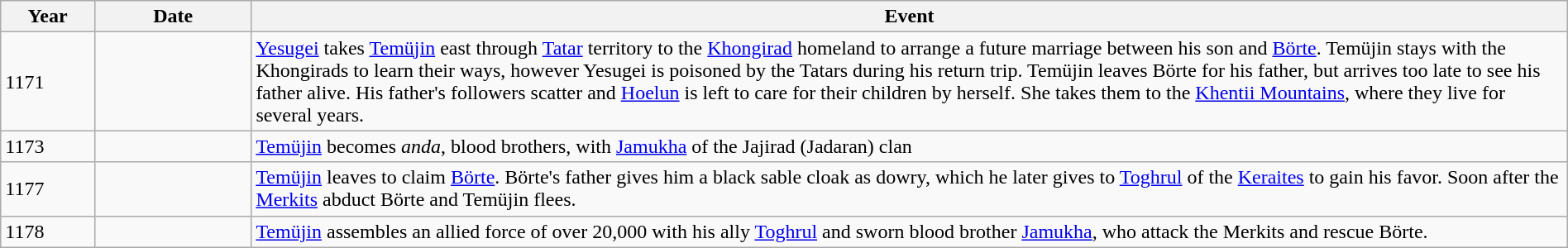<table class="wikitable" width="100%">
<tr>
<th style="width:6%">Year</th>
<th style="width:10%">Date</th>
<th>Event</th>
</tr>
<tr>
<td>1171</td>
<td></td>
<td><a href='#'>Yesugei</a> takes <a href='#'>Temüjin</a> east through <a href='#'>Tatar</a> territory to the <a href='#'>Khongirad</a> homeland to arrange a future marriage between his son and <a href='#'>Börte</a>. Temüjin stays with the Khongirads to learn their ways, however Yesugei is poisoned by the Tatars during his return trip. Temüjin leaves Börte for his father, but arrives too late to see his father alive. His father's followers scatter and <a href='#'>Hoelun</a> is left to care for their children by herself. She takes them to the <a href='#'>Khentii Mountains</a>, where they live for several years.</td>
</tr>
<tr>
<td>1173</td>
<td></td>
<td><a href='#'>Temüjin</a> becomes <em>anda</em>, blood brothers, with <a href='#'>Jamukha</a> of the Jajirad (Jadaran) clan</td>
</tr>
<tr>
<td>1177</td>
<td></td>
<td><a href='#'>Temüjin</a> leaves to claim <a href='#'>Börte</a>. Börte's father gives him a black sable cloak as dowry, which he later gives to <a href='#'>Toghrul</a> of the <a href='#'>Keraites</a> to gain his favor. Soon after the <a href='#'>Merkits</a> abduct Börte and Temüjin flees. </td>
</tr>
<tr>
<td>1178</td>
<td></td>
<td><a href='#'>Temüjin</a> assembles an allied force of over 20,000 with his ally <a href='#'>Toghrul</a> and sworn blood brother <a href='#'>Jamukha</a>, who attack the Merkits and rescue Börte.</td>
</tr>
</table>
